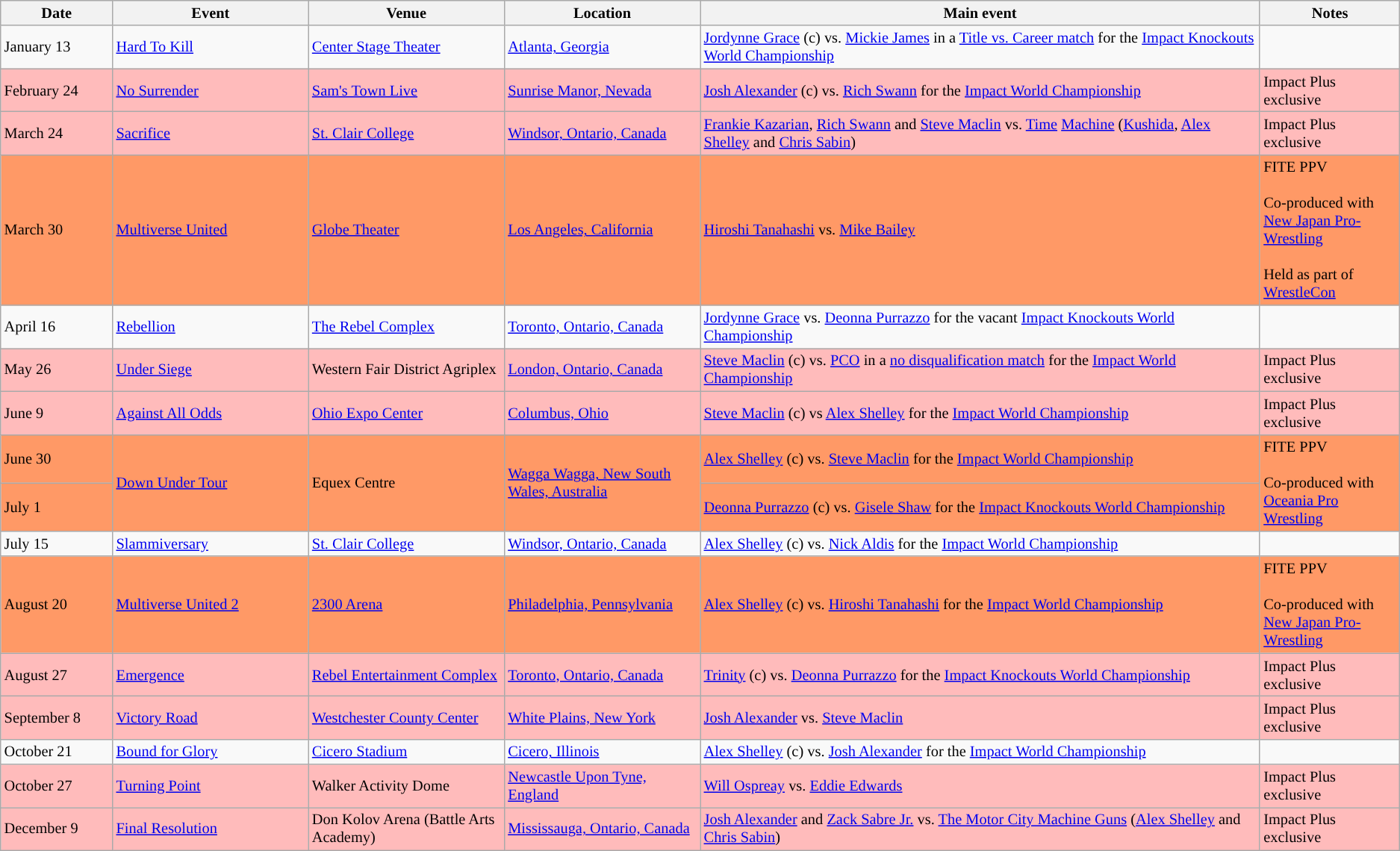<table class="sortable wikitable succession-box" style="font-size:85%;">
<tr>
<th width=8%>Date</th>
<th width=14%>Event</th>
<th width=14%>Venue</th>
<th width=14%>Location</th>
<th width=40%>Main event</th>
<th width=14%>Notes</th>
</tr>
<tr>
<td>January 13</td>
<td><a href='#'>Hard To Kill</a></td>
<td><a href='#'>Center Stage Theater</a></td>
<td><a href='#'>Atlanta, Georgia</a></td>
<td><a href='#'>Jordynne Grace</a> (c) vs. <a href='#'>Mickie James</a> in a <a href='#'>Title vs. Career match</a> for the <a href='#'>Impact Knockouts World Championship</a></td>
<td></td>
</tr>
<tr style="background: #FBB">
<td>February 24</td>
<td><a href='#'>No Surrender</a></td>
<td><a href='#'>Sam's Town Live</a></td>
<td><a href='#'>Sunrise Manor, Nevada</a></td>
<td><a href='#'>Josh Alexander</a> (c) vs. <a href='#'>Rich Swann</a> for the <a href='#'>Impact World Championship</a></td>
<td>Impact Plus exclusive</td>
</tr>
<tr style="background: #FBB">
<td>March 24</td>
<td><a href='#'>Sacrifice</a></td>
<td><a href='#'>St. Clair College</a></td>
<td><a href='#'>Windsor, Ontario, Canada</a></td>
<td><a href='#'>Frankie Kazarian</a>, <a href='#'>Rich Swann</a> and <a href='#'>Steve Maclin</a> vs. <a href='#'>Time</a> <a href='#'>Machine</a> (<a href='#'>Kushida</a>, <a href='#'>Alex Shelley</a> and <a href='#'>Chris Sabin</a>)</td>
<td>Impact Plus exclusive</td>
</tr>
<tr style="background: #FF9966">
<td>March 30</td>
<td><a href='#'>Multiverse United</a></td>
<td><a href='#'>Globe Theater</a></td>
<td><a href='#'>Los Angeles, California</a></td>
<td><a href='#'>Hiroshi Tanahashi</a> vs. <a href='#'>Mike Bailey</a></td>
<td>FITE PPV<br><br>Co-produced with <a href='#'>New Japan Pro-Wrestling</a><br><br>Held as part of <a href='#'>WrestleCon</a></td>
</tr>
<tr>
<td>April 16</td>
<td><a href='#'>Rebellion</a></td>
<td><a href='#'>The Rebel Complex</a></td>
<td><a href='#'>Toronto, Ontario, Canada</a></td>
<td><a href='#'>Jordynne Grace</a> vs. <a href='#'>Deonna Purrazzo</a> for the vacant <a href='#'>Impact Knockouts World Championship</a></td>
<td></td>
</tr>
<tr style="background: #FBB">
<td>May 26</td>
<td><a href='#'>Under Siege</a></td>
<td>Western Fair District Agriplex</td>
<td><a href='#'>London, Ontario, Canada</a></td>
<td><a href='#'>Steve Maclin</a> (c) vs. <a href='#'>PCO</a> in a <a href='#'>no disqualification match</a> for the <a href='#'>Impact World Championship</a></td>
<td>Impact Plus exclusive</td>
</tr>
<tr style="background: #FBB">
<td>June 9</td>
<td><a href='#'>Against All Odds</a></td>
<td><a href='#'>Ohio Expo Center</a></td>
<td><a href='#'>Columbus, Ohio</a></td>
<td><a href='#'>Steve Maclin</a> (c) vs <a href='#'>Alex Shelley</a> for the <a href='#'>Impact World Championship</a></td>
<td>Impact Plus exclusive</td>
</tr>
<tr style="background: #FF9966">
<td>June 30</td>
<td rowspan="2"><a href='#'>Down Under Tour</a></td>
<td rowspan="2">Equex Centre</td>
<td rowspan="2"><a href='#'>Wagga Wagga, New South Wales, Australia</a></td>
<td><a href='#'>Alex Shelley</a> (c) vs. <a href='#'>Steve Maclin</a> for the <a href='#'>Impact World Championship</a></td>
<td rowspan="2">FITE PPV<br><br>Co-produced with <a href='#'>Oceania Pro Wrestling</a></td>
</tr>
<tr style="background:#FF9966">
<td>July 1</td>
<td><a href='#'>Deonna Purrazzo</a> (c) vs. <a href='#'>Gisele Shaw</a> for the <a href='#'>Impact Knockouts World Championship</a></td>
</tr>
<tr>
<td>July 15</td>
<td><a href='#'>Slammiversary</a></td>
<td><a href='#'>St. Clair College</a></td>
<td><a href='#'>Windsor, Ontario, Canada</a></td>
<td><a href='#'>Alex Shelley</a> (c) vs. <a href='#'>Nick Aldis</a> for the <a href='#'>Impact World Championship</a></td>
<td></td>
</tr>
<tr style="background: #FF9966">
<td>August 20</td>
<td><a href='#'>Multiverse United 2</a></td>
<td><a href='#'>2300 Arena</a></td>
<td><a href='#'>Philadelphia, Pennsylvania</a></td>
<td><a href='#'>Alex Shelley</a> (c) vs. <a href='#'>Hiroshi Tanahashi</a> for the <a href='#'>Impact World Championship</a></td>
<td>FITE PPV<br><br>Co-produced with <a href='#'>New Japan Pro-Wrestling</a></td>
</tr>
<tr style="background: #FBB">
<td>August 27</td>
<td><a href='#'>Emergence</a></td>
<td><a href='#'>Rebel Entertainment Complex</a></td>
<td><a href='#'>Toronto, Ontario, Canada</a></td>
<td><a href='#'>Trinity</a> (c) vs. <a href='#'>Deonna Purrazzo</a> for the <a href='#'>Impact Knockouts World Championship</a></td>
<td>Impact Plus exclusive</td>
</tr>
<tr style="background: #FBB">
<td>September 8</td>
<td><a href='#'>Victory Road</a></td>
<td><a href='#'>Westchester County Center</a></td>
<td><a href='#'>White Plains, New York</a></td>
<td><a href='#'>Josh Alexander</a> vs. <a href='#'>Steve Maclin</a></td>
<td>Impact Plus exclusive</td>
</tr>
<tr>
<td>October 21</td>
<td><a href='#'>Bound for Glory</a></td>
<td><a href='#'>Cicero Stadium</a></td>
<td><a href='#'>Cicero, Illinois</a></td>
<td><a href='#'>Alex Shelley</a> (c) vs. <a href='#'>Josh Alexander</a> for the <a href='#'>Impact World Championship</a></td>
<td></td>
</tr>
<tr style="background: #FBB">
<td>October 27<br></td>
<td><a href='#'>Turning Point</a></td>
<td>Walker Activity Dome</td>
<td><a href='#'>Newcastle Upon Tyne, England</a></td>
<td><a href='#'>Will Ospreay</a> vs. <a href='#'>Eddie Edwards</a></td>
<td>Impact Plus exclusive</td>
</tr>
<tr style="background: #FBB">
<td>December 9</td>
<td><a href='#'>Final Resolution</a></td>
<td>Don Kolov Arena (Battle Arts Academy)</td>
<td><a href='#'>Mississauga, Ontario, Canada</a></td>
<td><a href='#'>Josh Alexander</a> and <a href='#'>Zack Sabre Jr.</a> vs. <a href='#'>The Motor City Machine Guns</a> (<a href='#'>Alex Shelley</a> and <a href='#'>Chris Sabin</a>)</td>
<td>Impact Plus exclusive</td>
</tr>
</table>
